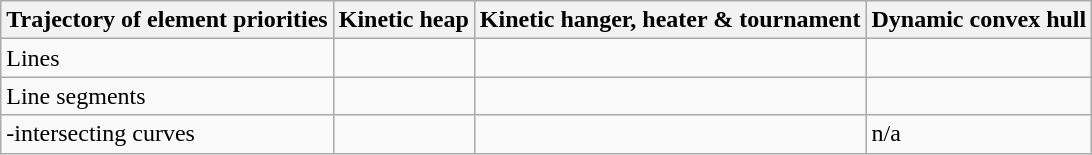<table class="wikitable" border="1">
<tr>
<th>Trajectory of element priorities</th>
<th>Kinetic heap</th>
<th>Kinetic hanger, heater & tournament</th>
<th>Dynamic convex hull</th>
</tr>
<tr>
<td>Lines</td>
<td></td>
<td></td>
<td></td>
</tr>
<tr>
<td>Line segments</td>
<td></td>
<td></td>
<td></td>
</tr>
<tr>
<td>-intersecting curves</td>
<td></td>
<td></td>
<td>n/a</td>
</tr>
</table>
